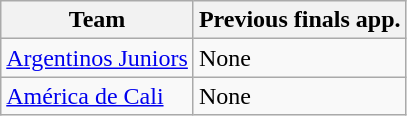<table class="wikitable">
<tr>
<th>Team</th>
<th>Previous finals app.</th>
</tr>
<tr>
<td> <a href='#'>Argentinos Juniors</a></td>
<td>None</td>
</tr>
<tr>
<td> <a href='#'>América de Cali</a></td>
<td>None</td>
</tr>
</table>
